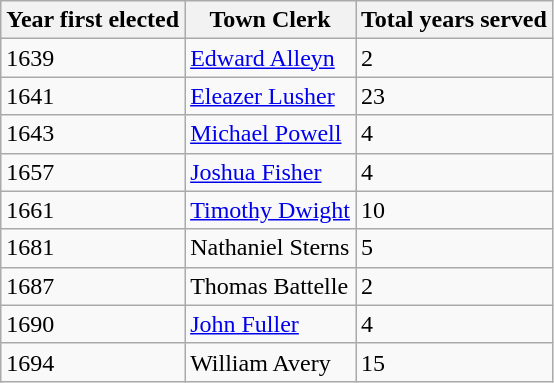<table class="wikitable sortable">
<tr>
<th>Year first elected</th>
<th>Town Clerk</th>
<th>Total years served</th>
</tr>
<tr>
<td>1639</td>
<td><a href='#'>Edward Alleyn</a></td>
<td>2</td>
</tr>
<tr>
<td>1641</td>
<td><a href='#'>Eleazer Lusher</a></td>
<td>23</td>
</tr>
<tr>
<td>1643</td>
<td><a href='#'>Michael Powell</a></td>
<td>4</td>
</tr>
<tr>
<td>1657</td>
<td><a href='#'>Joshua Fisher</a></td>
<td>4</td>
</tr>
<tr>
<td>1661</td>
<td><a href='#'>Timothy Dwight</a></td>
<td>10</td>
</tr>
<tr>
<td>1681</td>
<td>Nathaniel Sterns</td>
<td>5</td>
</tr>
<tr>
<td>1687</td>
<td>Thomas Battelle</td>
<td>2</td>
</tr>
<tr>
<td>1690</td>
<td><a href='#'>John Fuller</a></td>
<td>4</td>
</tr>
<tr>
<td>1694</td>
<td>William Avery</td>
<td>15</td>
</tr>
</table>
